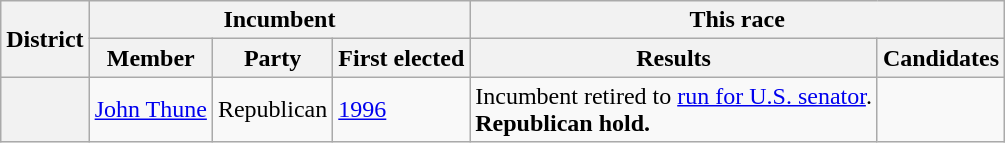<table class=wikitable>
<tr>
<th rowspan=2>District</th>
<th colspan=3>Incumbent</th>
<th colspan=2>This race</th>
</tr>
<tr>
<th>Member</th>
<th>Party</th>
<th>First elected</th>
<th>Results</th>
<th>Candidates</th>
</tr>
<tr>
<th></th>
<td><a href='#'>John Thune</a></td>
<td>Republican</td>
<td><a href='#'>1996</a></td>
<td>Incumbent retired to <a href='#'>run for U.S. senator</a>.<br><strong>Republican hold.</strong></td>
<td nowrap></td>
</tr>
</table>
